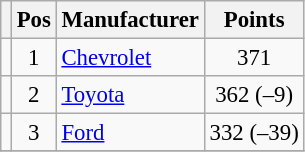<table class="wikitable" style="font-size: 95%;">
<tr>
<th></th>
<th>Pos</th>
<th>Manufacturer</th>
<th>Points</th>
</tr>
<tr>
<td align="left"></td>
<td style="text-align:center;">1</td>
<td><a href='#'>Chevrolet</a></td>
<td style="text-align:center;">371</td>
</tr>
<tr>
<td align="left"></td>
<td style="text-align:center;">2</td>
<td><a href='#'>Toyota</a></td>
<td style="text-align:center;">362 (–9)</td>
</tr>
<tr>
<td align="left"></td>
<td style="text-align:center;">3</td>
<td><a href='#'>Ford</a></td>
<td style="text-align:center;">332 (–39)</td>
</tr>
<tr class="sortbottom">
</tr>
</table>
